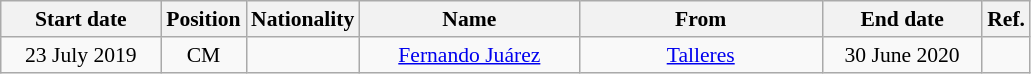<table class="wikitable" style="text-align:center; font-size:90%; ">
<tr>
<th style="background:#; color:#; width:100px;">Start date</th>
<th style="background:#; color:#; width:50px;">Position</th>
<th style="background:#; color:#; width:50px;">Nationality</th>
<th style="background:#; color:#; width:140px;">Name</th>
<th style="background:#; color:#; width:155px;">From</th>
<th style="background:#; color:#; width:100px;">End date</th>
<th style="background:#; color:#; width:25px;">Ref.</th>
</tr>
<tr>
<td>23 July 2019</td>
<td>CM</td>
<td></td>
<td><a href='#'>Fernando Juárez</a></td>
<td> <a href='#'>Talleres</a></td>
<td>30 June 2020</td>
<td></td>
</tr>
</table>
